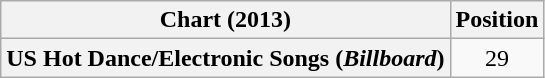<table class="wikitable plainrowheaders">
<tr>
<th scope="col">Chart (2013)</th>
<th scope="col">Position</th>
</tr>
<tr>
<th scope="row">US Hot Dance/Electronic Songs (<em>Billboard</em>)</th>
<td style="text-align:center;">29</td>
</tr>
</table>
